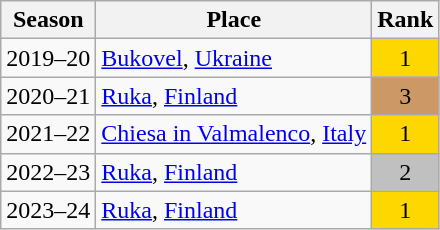<table class="wikitable sortable" style="text-align:center;">
<tr>
<th>Season</th>
<th>Place</th>
<th>Rank</th>
</tr>
<tr>
<td>2019–20</td>
<td style="text-align:left;"> <a href='#'>Bukovel</a>, <a href='#'>Ukraine</a></td>
<td bgcolor=gold>1</td>
</tr>
<tr>
<td>2020–21</td>
<td style="text-align:left;"> <a href='#'>Ruka</a>, <a href='#'>Finland</a></td>
<td bgcolor="cc9966">3</td>
</tr>
<tr>
<td>2021–22</td>
<td style="text-align:left;"> <a href='#'>Chiesa in Valmalenco</a>, <a href='#'>Italy</a></td>
<td bgcolor=gold>1</td>
</tr>
<tr>
<td>2022–23</td>
<td style="text-align:left;"> <a href='#'>Ruka</a>, <a href='#'>Finland</a></td>
<td bgcolor=silver>2</td>
</tr>
<tr>
<td>2023–24</td>
<td style="text-align:left;"> <a href='#'>Ruka</a>, <a href='#'>Finland</a></td>
<td bgcolor=gold>1</td>
</tr>
</table>
